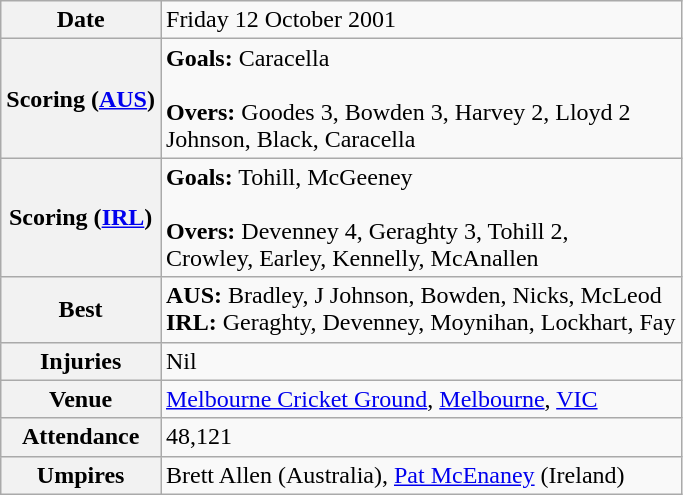<table class="wikitable">
<tr>
<th>Date</th>
<td>Friday 12 October 2001</td>
</tr>
<tr>
<th>Scoring (<a href='#'>AUS</a>)</th>
<td><strong>Goals:</strong> Caracella<br><br><strong>Overs:</strong>  Goodes 3, Bowden 3, Harvey 2, Lloyd 2<br>Johnson, Black, Caracella</td>
</tr>
<tr>
<th>Scoring (<a href='#'>IRL</a>)</th>
<td><strong>Goals:</strong> Tohill, McGeeney<br><br><strong>Overs:</strong> Devenney 4, Geraghty 3, Tohill 2, <br>Crowley, Earley, Kennelly, McAnallen</td>
</tr>
<tr>
<th>Best</th>
<td><strong>AUS:</strong> Bradley, J Johnson, Bowden, Nicks, McLeod <br><strong>IRL:</strong>  Geraghty, Devenney, Moynihan, Lockhart, Fay</td>
</tr>
<tr>
<th>Injuries</th>
<td>Nil</td>
</tr>
<tr>
<th>Venue</th>
<td><a href='#'>Melbourne Cricket Ground</a>, <a href='#'>Melbourne</a>, <a href='#'>VIC</a></td>
</tr>
<tr>
<th>Attendance</th>
<td>48,121</td>
</tr>
<tr>
<th>Umpires</th>
<td>Brett Allen (Australia), <a href='#'>Pat McEnaney</a> (Ireland)</td>
</tr>
</table>
